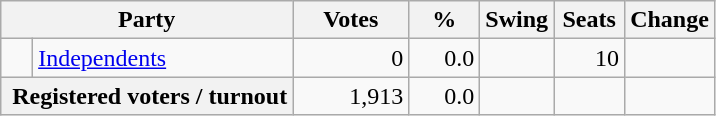<table class="wikitable" style="text-align:right; margin-bottom:0">
<tr>
<th style="width:10px" colspan=3>Party</th>
<th style="width:70px;">Votes</th>
<th style="width:40px;">%</th>
<th style="width:40px;">Swing</th>
<th style="width:40px;">Seats</th>
<th style="width:40px;">Change</th>
</tr>
<tr>
<td> </td>
<td style="text-align:left;" colspan="2"><a href='#'>Independents</a></td>
<td>0</td>
<td>0.0</td>
<td></td>
<td>10</td>
<td></td>
</tr>
<tr>
<th colspan="3" rowspan="1"> Registered voters / turnout</th>
<td>1,913</td>
<td>0.0</td>
<td></td>
<td></td>
<td></td>
</tr>
</table>
